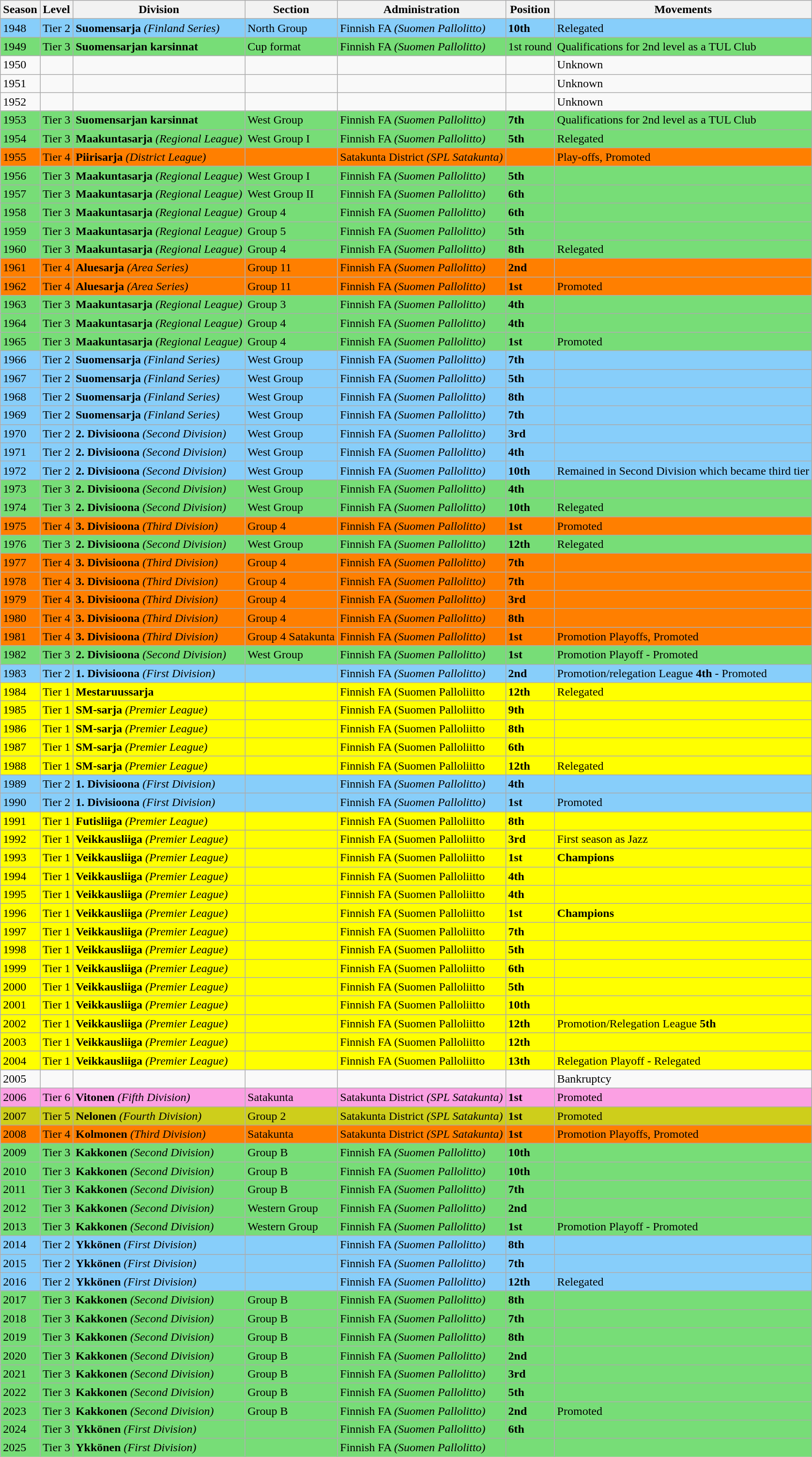<table class="wikitable">
<tr style="background:#f0f6fa;">
<th><strong>Season</strong></th>
<th><strong>Level</strong></th>
<th><strong>Division</strong></th>
<th><strong>Section</strong></th>
<th><strong>Administration</strong></th>
<th><strong>Position</strong></th>
<th><strong>Movements</strong></th>
</tr>
<tr>
<td style="background:#87CEFA;">1948</td>
<td style="background:#87CEFA;">Tier 2</td>
<td style="background:#87CEFA;"><strong> Suomensarja</strong> <em>(Finland Series)</em></td>
<td style="background:#87CEFA;">North Group</td>
<td style="background:#87CEFA;">Finnish FA <em>(Suomen Pallolitto)</em></td>
<td style="background:#87CEFA;"><strong>10th</strong></td>
<td style="background:#87CEFA;">Relegated</td>
</tr>
<tr>
<td style="background:#77DD77;">1949</td>
<td style="background:#77DD77;">Tier 3</td>
<td style="background:#77DD77;"><strong> Suomensarjan karsinnat</strong></td>
<td style="background:#77DD77;">Cup format</td>
<td style="background:#77DD77;">Finnish FA <em>(Suomen Pallolitto)</em></td>
<td style="background:#77DD77;">1st round</td>
<td style="background:#77DD77;">Qualifications for 2nd level as a TUL Club</td>
</tr>
<tr>
<td style="background:#;">1950</td>
<td style="background:#;"></td>
<td style="background:#;"></td>
<td style="background:#;"></td>
<td style="background:#;"></td>
<td style="background:#;"></td>
<td style="background:#;">Unknown</td>
</tr>
<tr>
<td style="background:#;">1951</td>
<td style="background:#;"></td>
<td style="background:#;"></td>
<td style="background:#;"></td>
<td style="background:#;"></td>
<td style="background:#;"></td>
<td style="background:#;">Unknown</td>
</tr>
<tr>
<td style="background:#;">1952</td>
<td style="background:#;"></td>
<td style="background:#;"></td>
<td style="background:#;"></td>
<td style="background:#;"></td>
<td style="background:#;"></td>
<td style="background:#;">Unknown</td>
</tr>
<tr>
<td style="background:#77DD77;">1953</td>
<td style="background:#77DD77;">Tier 3</td>
<td style="background:#77DD77;"><strong> Suomensarjan karsinnat</strong></td>
<td style="background:#77DD77;">West Group</td>
<td style="background:#77DD77;">Finnish FA <em>(Suomen Pallolitto)</em></td>
<td style="background:#77DD77;"><strong>7th</strong></td>
<td style="background:#77DD77;">Qualifications for 2nd level as a TUL Club</td>
</tr>
<tr>
<td style="background:#77DD77;">1954</td>
<td style="background:#77DD77;">Tier 3</td>
<td style="background:#77DD77;"><strong> Maakuntasarja</strong> <em>(Regional League)</em></td>
<td style="background:#77DD77;">West Group I</td>
<td style="background:#77DD77;">Finnish FA <em>(Suomen Pallolitto)</em></td>
<td style="background:#77DD77;"><strong>5th</strong></td>
<td style="background:#77DD77;">Relegated</td>
</tr>
<tr>
<td style="background:#FF7F00;">1955</td>
<td style="background:#FF7F00;">Tier 4</td>
<td style="background:#FF7F00;"><strong>Piirisarja</strong> <em>(District League)</em></td>
<td style="background:#FF7F00;"></td>
<td style="background:#FF7F00;">Satakunta District <em>(SPL Satakunta)</em></td>
<td style="background:#FF7F00;"></td>
<td style="background:#FF7F00;">Play-offs, Promoted</td>
</tr>
<tr>
<td style="background:#77DD77;">1956</td>
<td style="background:#77DD77;">Tier 3</td>
<td style="background:#77DD77;"><strong> Maakuntasarja</strong> <em>(Regional League)</em></td>
<td style="background:#77DD77;">West Group I</td>
<td style="background:#77DD77;">Finnish FA <em>(Suomen Pallolitto)</em></td>
<td style="background:#77DD77;"><strong>5th</strong></td>
<td style="background:#77DD77;"></td>
</tr>
<tr>
<td style="background:#77DD77;">1957</td>
<td style="background:#77DD77;">Tier 3</td>
<td style="background:#77DD77;"><strong> Maakuntasarja</strong> <em>(Regional League)</em></td>
<td style="background:#77DD77;">West Group II</td>
<td style="background:#77DD77;">Finnish FA <em>(Suomen Pallolitto)</em></td>
<td style="background:#77DD77;"><strong>6th</strong></td>
<td style="background:#77DD77;"></td>
</tr>
<tr>
<td style="background:#77DD77;">1958</td>
<td style="background:#77DD77;">Tier 3</td>
<td style="background:#77DD77;"><strong> Maakuntasarja</strong> <em>(Regional League)</em></td>
<td style="background:#77DD77;">Group 4</td>
<td style="background:#77DD77;">Finnish FA <em>(Suomen Pallolitto)</em></td>
<td style="background:#77DD77;"><strong>6th</strong></td>
<td style="background:#77DD77;"></td>
</tr>
<tr>
<td style="background:#77DD77;">1959</td>
<td style="background:#77DD77;">Tier 3</td>
<td style="background:#77DD77;"><strong> Maakuntasarja</strong> <em>(Regional League)</em></td>
<td style="background:#77DD77;">Group 5</td>
<td style="background:#77DD77;">Finnish FA <em>(Suomen Pallolitto)</em></td>
<td style="background:#77DD77;"><strong>5th</strong></td>
<td style="background:#77DD77;"></td>
</tr>
<tr>
<td style="background:#77DD77;">1960</td>
<td style="background:#77DD77;">Tier 3</td>
<td style="background:#77DD77;"><strong> Maakuntasarja</strong> <em>(Regional League)</em></td>
<td style="background:#77DD77;">Group 4</td>
<td style="background:#77DD77;">Finnish FA <em>(Suomen Pallolitto)</em></td>
<td style="background:#77DD77;"><strong>8th</strong></td>
<td style="background:#77DD77;">Relegated</td>
</tr>
<tr>
<td style="background:#FF7F00;">1961</td>
<td style="background:#FF7F00;">Tier 4</td>
<td style="background:#FF7F00;"><strong>Aluesarja</strong> <em>(Area Series)</em></td>
<td style="background:#FF7F00;">Group 11</td>
<td style="background:#FF7F00;">Finnish FA <em>(Suomen Pallolitto)</em></td>
<td style="background:#FF7F00;"><strong>2nd</strong></td>
<td style="background:#FF7F00;"></td>
</tr>
<tr>
<td style="background:#FF7F00;">1962</td>
<td style="background:#FF7F00;">Tier 4</td>
<td style="background:#FF7F00;"><strong>Aluesarja</strong> <em>(Area Series)</em></td>
<td style="background:#FF7F00;">Group 11</td>
<td style="background:#FF7F00;">Finnish FA <em>(Suomen Pallolitto)</em></td>
<td style="background:#FF7F00;"><strong>1st</strong></td>
<td style="background:#FF7F00;">Promoted</td>
</tr>
<tr>
<td style="background:#77DD77;">1963</td>
<td style="background:#77DD77;">Tier 3</td>
<td style="background:#77DD77;"><strong> Maakuntasarja</strong> <em>(Regional League)</em></td>
<td style="background:#77DD77;">Group 3</td>
<td style="background:#77DD77;">Finnish FA <em>(Suomen Pallolitto)</em></td>
<td style="background:#77DD77;"><strong>4th</strong></td>
<td style="background:#77DD77;"></td>
</tr>
<tr>
<td style="background:#77DD77;">1964</td>
<td style="background:#77DD77;">Tier 3</td>
<td style="background:#77DD77;"><strong> Maakuntasarja</strong> <em>(Regional League)</em></td>
<td style="background:#77DD77;">Group 4</td>
<td style="background:#77DD77;">Finnish FA <em>(Suomen Pallolitto)</em></td>
<td style="background:#77DD77;"><strong>4th</strong></td>
<td style="background:#77DD77;"></td>
</tr>
<tr>
<td style="background:#77DD77;">1965</td>
<td style="background:#77DD77;">Tier 3</td>
<td style="background:#77DD77;"><strong> Maakuntasarja</strong> <em>(Regional League)</em></td>
<td style="background:#77DD77;">Group 4</td>
<td style="background:#77DD77;">Finnish FA <em>(Suomen Pallolitto)</em></td>
<td style="background:#77DD77;"><strong>1st</strong></td>
<td style="background:#77DD77;">Promoted</td>
</tr>
<tr>
<td style="background:#87CEFA;">1966</td>
<td style="background:#87CEFA;">Tier 2</td>
<td style="background:#87CEFA;"><strong> Suomensarja</strong> <em>(Finland Series)</em></td>
<td style="background:#87CEFA;">West Group</td>
<td style="background:#87CEFA;">Finnish FA <em>(Suomen Pallolitto)</em></td>
<td style="background:#87CEFA;"><strong>7th</strong></td>
<td style="background:#87CEFA;"></td>
</tr>
<tr>
<td style="background:#87CEFA;">1967</td>
<td style="background:#87CEFA;">Tier 2</td>
<td style="background:#87CEFA;"><strong> Suomensarja</strong> <em>(Finland Series)</em></td>
<td style="background:#87CEFA;">West Group</td>
<td style="background:#87CEFA;">Finnish FA <em>(Suomen Pallolitto)</em></td>
<td style="background:#87CEFA;"><strong>5th</strong></td>
<td style="background:#87CEFA;"></td>
</tr>
<tr>
<td style="background:#87CEFA;">1968</td>
<td style="background:#87CEFA;">Tier 2</td>
<td style="background:#87CEFA;"><strong> Suomensarja</strong> <em>(Finland Series)</em></td>
<td style="background:#87CEFA;">West Group</td>
<td style="background:#87CEFA;">Finnish FA <em>(Suomen Pallolitto)</em></td>
<td style="background:#87CEFA;"><strong>8th</strong></td>
<td style="background:#87CEFA;"></td>
</tr>
<tr>
<td style="background:#87CEFA;">1969</td>
<td style="background:#87CEFA;">Tier 2</td>
<td style="background:#87CEFA;"><strong> Suomensarja</strong> <em>(Finland Series)</em></td>
<td style="background:#87CEFA;">West Group</td>
<td style="background:#87CEFA;">Finnish FA <em>(Suomen Pallolitto)</em></td>
<td style="background:#87CEFA;"><strong>7th</strong></td>
<td style="background:#87CEFA;"></td>
</tr>
<tr>
<td style="background:#87CEFA;">1970</td>
<td style="background:#87CEFA;">Tier 2</td>
<td style="background:#87CEFA;"><strong> 2. Divisioona</strong> <em>(Second Division)</em></td>
<td style="background:#87CEFA;">West Group</td>
<td style="background:#87CEFA;">Finnish FA <em>(Suomen Pallolitto)</em></td>
<td style="background:#87CEFA;"><strong>3rd</strong></td>
<td style="background:#87CEFA;"></td>
</tr>
<tr>
<td style="background:#87CEFA;">1971</td>
<td style="background:#87CEFA;">Tier 2</td>
<td style="background:#87CEFA;"><strong> 2. Divisioona</strong> <em>(Second Division)</em></td>
<td style="background:#87CEFA;">West Group</td>
<td style="background:#87CEFA;">Finnish FA <em>(Suomen Pallolitto)</em></td>
<td style="background:#87CEFA;"><strong>4th</strong></td>
<td style="background:#87CEFA;"></td>
</tr>
<tr>
<td style="background:#87CEFA;">1972</td>
<td style="background:#87CEFA;">Tier 2</td>
<td style="background:#87CEFA;"><strong> 2. Divisioona</strong> <em>(Second Division)</em></td>
<td style="background:#87CEFA;">West Group</td>
<td style="background:#87CEFA;">Finnish FA <em>(Suomen Pallolitto)</em></td>
<td style="background:#87CEFA;"><strong>10th</strong></td>
<td style="background:#87CEFA;">Remained in Second Division which became third tier</td>
</tr>
<tr>
<td style="background:#77DD77;">1973</td>
<td style="background:#77DD77;">Tier 3</td>
<td style="background:#77DD77;"><strong> 2. Divisioona</strong> <em>(Second Division)</em></td>
<td style="background:#77DD77;">West Group</td>
<td style="background:#77DD77;">Finnish FA <em>(Suomen Pallolitto)</em></td>
<td style="background:#77DD77;"><strong>4th</strong></td>
<td style="background:#77DD77;"></td>
</tr>
<tr>
<td style="background:#77DD77;">1974</td>
<td style="background:#77DD77;">Tier 3</td>
<td style="background:#77DD77;"><strong> 2. Divisioona</strong> <em>(Second Division)</em></td>
<td style="background:#77DD77;">West Group</td>
<td style="background:#77DD77;">Finnish FA <em>(Suomen Pallolitto)</em></td>
<td style="background:#77DD77;"><strong>10th</strong></td>
<td style="background:#77DD77;">Relegated</td>
</tr>
<tr>
<td style="background:#FF7F00;">1975</td>
<td style="background:#FF7F00;">Tier 4</td>
<td style="background:#FF7F00;"><strong>3. Divisioona</strong> <em>(Third Division)</em></td>
<td style="background:#FF7F00;">Group 4</td>
<td style="background:#FF7F00;">Finnish FA <em>(Suomen Pallolitto)</em></td>
<td style="background:#FF7F00;"><strong>1st</strong></td>
<td style="background:#FF7F00;">Promoted</td>
</tr>
<tr>
<td style="background:#77DD77;">1976</td>
<td style="background:#77DD77;">Tier 3</td>
<td style="background:#77DD77;"><strong> 2. Divisioona</strong> <em>(Second Division)</em></td>
<td style="background:#77DD77;">West Group</td>
<td style="background:#77DD77;">Finnish FA <em>(Suomen Pallolitto)</em></td>
<td style="background:#77DD77;"><strong>12th</strong></td>
<td style="background:#77DD77;">Relegated</td>
</tr>
<tr>
<td style="background:#FF7F00;">1977</td>
<td style="background:#FF7F00;">Tier 4</td>
<td style="background:#FF7F00;"><strong>3. Divisioona</strong> <em>(Third Division)</em></td>
<td style="background:#FF7F00;">Group 4</td>
<td style="background:#FF7F00;">Finnish FA <em>(Suomen Pallolitto)</em></td>
<td style="background:#FF7F00;"><strong>7th</strong></td>
<td style="background:#FF7F00;"></td>
</tr>
<tr>
<td style="background:#FF7F00;">1978</td>
<td style="background:#FF7F00;">Tier 4</td>
<td style="background:#FF7F00;"><strong>3. Divisioona</strong> <em>(Third Division)</em></td>
<td style="background:#FF7F00;">Group 4</td>
<td style="background:#FF7F00;">Finnish FA <em>(Suomen Pallolitto)</em></td>
<td style="background:#FF7F00;"><strong>7th</strong></td>
<td style="background:#FF7F00;"></td>
</tr>
<tr>
<td style="background:#FF7F00;">1979</td>
<td style="background:#FF7F00;">Tier 4</td>
<td style="background:#FF7F00;"><strong>3. Divisioona</strong> <em>(Third Division)</em></td>
<td style="background:#FF7F00;">Group 4</td>
<td style="background:#FF7F00;">Finnish FA <em>(Suomen Pallolitto)</em></td>
<td style="background:#FF7F00;"><strong>3rd</strong></td>
<td style="background:#FF7F00;"></td>
</tr>
<tr>
<td style="background:#FF7F00;">1980</td>
<td style="background:#FF7F00;">Tier 4</td>
<td style="background:#FF7F00;"><strong>3. Divisioona</strong> <em>(Third Division)</em></td>
<td style="background:#FF7F00;">Group 4</td>
<td style="background:#FF7F00;">Finnish FA <em>(Suomen Pallolitto)</em></td>
<td style="background:#FF7F00;"><strong>8th</strong></td>
<td style="background:#FF7F00;"></td>
</tr>
<tr>
<td style="background:#FF7F00;">1981</td>
<td style="background:#FF7F00;">Tier 4</td>
<td style="background:#FF7F00;"><strong>3. Divisioona</strong> <em>(Third Division)</em></td>
<td style="background:#FF7F00;">Group 4 Satakunta</td>
<td style="background:#FF7F00;">Finnish FA <em>(Suomen Pallolitto)</em></td>
<td style="background:#FF7F00;"><strong>1st</strong></td>
<td style="background:#FF7F00;">Promotion Playoffs, Promoted</td>
</tr>
<tr>
<td style="background:#77DD77;">1982</td>
<td style="background:#77DD77;">Tier 3</td>
<td style="background:#77DD77;"><strong> 2. Divisioona</strong> <em>(Second Division)</em></td>
<td style="background:#77DD77;">West Group</td>
<td style="background:#77DD77;">Finnish FA <em>(Suomen Pallolitto)</em></td>
<td style="background:#77DD77;"><strong>1st</strong></td>
<td style="background:#77DD77;">Promotion Playoff - Promoted</td>
</tr>
<tr>
<td style="background:#87CEFA;">1983</td>
<td style="background:#87CEFA;">Tier 2</td>
<td style="background:#87CEFA;"><strong> 1. Divisioona</strong> <em>(First Division)</em></td>
<td style="background:#87CEFA;"></td>
<td style="background:#87CEFA;">Finnish FA <em>(Suomen Pallolitto)</em></td>
<td style="background:#87CEFA;"><strong>2nd</strong></td>
<td style="background:#87CEFA;">Promotion/relegation League <strong>4th</strong> - Promoted</td>
</tr>
<tr>
<td style="background:#FFFF00;">1984</td>
<td style="background:#FFFF00;">Tier 1</td>
<td style="background:#FFFF00;"><strong>Mestaruussarja</strong></td>
<td style="background:#FFFF00;"></td>
<td style="background:#FFFF00;">Finnish FA (Suomen Palloliitto</td>
<td style="background:#FFFF00;"><strong>12th</strong></td>
<td style="background:#FFFF00;">Relegated</td>
</tr>
<tr>
<td style="background:#FFFF00;">1985</td>
<td style="background:#FFFF00;">Tier 1</td>
<td style="background:#FFFF00;"><strong> SM-sarja</strong> <em>(Premier League)</em></td>
<td style="background:#FFFF00;"></td>
<td style="background:#FFFF00;">Finnish FA (Suomen Palloliitto</td>
<td style="background:#FFFF00;"><strong>9th</strong></td>
<td style="background:#FFFF00;"></td>
</tr>
<tr>
<td style="background:#FFFF00;">1986</td>
<td style="background:#FFFF00;">Tier 1</td>
<td style="background:#FFFF00;"><strong> SM-sarja</strong> <em>(Premier League)</em></td>
<td style="background:#FFFF00;"></td>
<td style="background:#FFFF00;">Finnish FA (Suomen Palloliitto</td>
<td style="background:#FFFF00;"><strong>8th</strong></td>
<td style="background:#FFFF00;"></td>
</tr>
<tr>
<td style="background:#FFFF00;">1987</td>
<td style="background:#FFFF00;">Tier 1</td>
<td style="background:#FFFF00;"><strong> SM-sarja</strong> <em>(Premier League)</em></td>
<td style="background:#FFFF00;"></td>
<td style="background:#FFFF00;">Finnish FA (Suomen Palloliitto</td>
<td style="background:#FFFF00;"><strong>6th</strong></td>
<td style="background:#FFFF00;"></td>
</tr>
<tr>
<td style="background:#FFFF00;">1988</td>
<td style="background:#FFFF00;">Tier 1</td>
<td style="background:#FFFF00;"><strong> SM-sarja</strong> <em>(Premier League)</em></td>
<td style="background:#FFFF00;"></td>
<td style="background:#FFFF00;">Finnish FA (Suomen Palloliitto</td>
<td style="background:#FFFF00;"><strong>12th</strong></td>
<td style="background:#FFFF00;">Relegated</td>
</tr>
<tr>
<td style="background:#87CEFA;">1989</td>
<td style="background:#87CEFA;">Tier 2</td>
<td style="background:#87CEFA;"><strong> 1. Divisioona</strong> <em>(First Division)</em></td>
<td style="background:#87CEFA;"></td>
<td style="background:#87CEFA;">Finnish FA <em>(Suomen Pallolitto)</em></td>
<td style="background:#87CEFA;"><strong>4th</strong></td>
<td style="background:#87CEFA;"></td>
</tr>
<tr>
<td style="background:#87CEFA;">1990</td>
<td style="background:#87CEFA;">Tier 2</td>
<td style="background:#87CEFA;"><strong> 1. Divisioona</strong> <em>(First Division)</em></td>
<td style="background:#87CEFA;"></td>
<td style="background:#87CEFA;">Finnish FA <em>(Suomen Pallolitto)</em></td>
<td style="background:#87CEFA;"><strong>1st</strong></td>
<td style="background:#87CEFA;">Promoted</td>
</tr>
<tr>
<td style="background:#FFFF00;">1991</td>
<td style="background:#FFFF00;">Tier 1</td>
<td style="background:#FFFF00;"><strong> Futisliiga</strong> <em>(Premier League)</em></td>
<td style="background:#FFFF00;"></td>
<td style="background:#FFFF00;">Finnish FA (Suomen Palloliitto</td>
<td style="background:#FFFF00;"><strong>8th</strong></td>
<td style="background:#FFFF00;"></td>
</tr>
<tr>
<td style="background:#FFFF00;">1992</td>
<td style="background:#FFFF00;">Tier 1</td>
<td style="background:#FFFF00;"><strong> Veikkausliiga</strong> <em>(Premier League)</em></td>
<td style="background:#FFFF00;"></td>
<td style="background:#FFFF00;">Finnish FA (Suomen Palloliitto</td>
<td style="background:#FFFF00;"><strong>3rd</strong></td>
<td style="background:#FFFF00;">First season as Jazz</td>
</tr>
<tr>
<td style="background:#FFFF00;">1993</td>
<td style="background:#FFFF00;">Tier 1</td>
<td style="background:#FFFF00;"><strong> Veikkausliiga</strong> <em>(Premier League)</em></td>
<td style="background:#FFFF00;"></td>
<td style="background:#FFFF00;">Finnish FA (Suomen Palloliitto</td>
<td style="background:#FFFF00;"><strong>1st</strong></td>
<td style="background:#FFFF00;"><strong>Champions</strong></td>
</tr>
<tr>
<td style="background:#FFFF00;">1994</td>
<td style="background:#FFFF00;">Tier 1</td>
<td style="background:#FFFF00;"><strong> Veikkausliiga</strong> <em>(Premier League)</em></td>
<td style="background:#FFFF00;"></td>
<td style="background:#FFFF00;">Finnish FA (Suomen Palloliitto</td>
<td style="background:#FFFF00;"><strong>4th</strong></td>
<td style="background:#FFFF00;"></td>
</tr>
<tr>
<td style="background:#FFFF00;">1995</td>
<td style="background:#FFFF00;">Tier 1</td>
<td style="background:#FFFF00;"><strong> Veikkausliiga</strong> <em>(Premier League)</em></td>
<td style="background:#FFFF00;"></td>
<td style="background:#FFFF00;">Finnish FA (Suomen Palloliitto</td>
<td style="background:#FFFF00;"><strong>4th</strong></td>
<td style="background:#FFFF00;"></td>
</tr>
<tr>
<td style="background:#FFFF00;">1996</td>
<td style="background:#FFFF00;">Tier 1</td>
<td style="background:#FFFF00;"><strong> Veikkausliiga</strong> <em>(Premier League)</em></td>
<td style="background:#FFFF00;"></td>
<td style="background:#FFFF00;">Finnish FA (Suomen Palloliitto</td>
<td style="background:#FFFF00;"><strong>1st</strong></td>
<td style="background:#FFFF00;"><strong>Champions</strong></td>
</tr>
<tr>
<td style="background:#FFFF00;">1997</td>
<td style="background:#FFFF00;">Tier 1</td>
<td style="background:#FFFF00;"><strong> Veikkausliiga</strong> <em>(Premier League)</em></td>
<td style="background:#FFFF00;"></td>
<td style="background:#FFFF00;">Finnish FA (Suomen Palloliitto</td>
<td style="background:#FFFF00;"><strong>7th</strong></td>
<td style="background:#FFFF00;"></td>
</tr>
<tr>
<td style="background:#FFFF00;">1998</td>
<td style="background:#FFFF00;">Tier 1</td>
<td style="background:#FFFF00;"><strong> Veikkausliiga</strong> <em>(Premier League)</em></td>
<td style="background:#FFFF00;"></td>
<td style="background:#FFFF00;">Finnish FA (Suomen Palloliitto</td>
<td style="background:#FFFF00;"><strong>5th</strong></td>
<td style="background:#FFFF00;"></td>
</tr>
<tr>
<td style="background:#FFFF00;">1999</td>
<td style="background:#FFFF00;">Tier 1</td>
<td style="background:#FFFF00;"><strong> Veikkausliiga</strong> <em>(Premier League)</em></td>
<td style="background:#FFFF00;"></td>
<td style="background:#FFFF00;">Finnish FA (Suomen Palloliitto</td>
<td style="background:#FFFF00;"><strong>6th</strong></td>
<td style="background:#FFFF00;"></td>
</tr>
<tr>
<td style="background:#FFFF00;">2000</td>
<td style="background:#FFFF00;">Tier 1</td>
<td style="background:#FFFF00;"><strong> Veikkausliiga</strong> <em>(Premier League)</em></td>
<td style="background:#FFFF00;"></td>
<td style="background:#FFFF00;">Finnish FA (Suomen Palloliitto</td>
<td style="background:#FFFF00;"><strong>5th</strong></td>
<td style="background:#FFFF00;"></td>
</tr>
<tr>
<td style="background:#FFFF00;">2001</td>
<td style="background:#FFFF00;">Tier 1</td>
<td style="background:#FFFF00;"><strong> Veikkausliiga</strong> <em>(Premier League)</em></td>
<td style="background:#FFFF00;"></td>
<td style="background:#FFFF00;">Finnish FA (Suomen Palloliitto</td>
<td style="background:#FFFF00;"><strong>10th</strong></td>
<td style="background:#FFFF00;"></td>
</tr>
<tr>
<td style="background:#FFFF00;">2002</td>
<td style="background:#FFFF00;">Tier 1</td>
<td style="background:#FFFF00;"><strong> Veikkausliiga</strong> <em>(Premier League)</em></td>
<td style="background:#FFFF00;"></td>
<td style="background:#FFFF00;">Finnish FA (Suomen Palloliitto</td>
<td style="background:#FFFF00;"><strong>12th</strong></td>
<td style="background:#FFFF00;">Promotion/Relegation League <strong>5th</strong></td>
</tr>
<tr>
<td style="background:#FFFF00;">2003</td>
<td style="background:#FFFF00;">Tier 1</td>
<td style="background:#FFFF00;"><strong> Veikkausliiga</strong> <em>(Premier League)</em></td>
<td style="background:#FFFF00;"></td>
<td style="background:#FFFF00;">Finnish FA (Suomen Palloliitto</td>
<td style="background:#FFFF00;"><strong>12th</strong></td>
<td style="background:#FFFF00;"></td>
</tr>
<tr>
<td style="background:#FFFF00;">2004</td>
<td style="background:#FFFF00;">Tier 1</td>
<td style="background:#FFFF00;"><strong> Veikkausliiga</strong> <em>(Premier League)</em></td>
<td style="background:#FFFF00;"></td>
<td style="background:#FFFF00;">Finnish FA (Suomen Palloliitto</td>
<td style="background:#FFFF00;"><strong>13th</strong></td>
<td style="background:#FFFF00;">Relegation Playoff - Relegated</td>
</tr>
<tr>
<td style="background:#;">2005</td>
<td style="background:#;"></td>
<td style="background:#;"></td>
<td style="background:#;"></td>
<td style="background:#;"></td>
<td style="background:#;"></td>
<td style="background:#;">Bankruptcy</td>
</tr>
<tr>
<td style="background:#FBA0E3;">2006</td>
<td style="background:#FBA0E3;">Tier 6</td>
<td style="background:#FBA0E3;"><strong>Vitonen</strong> <em>(Fifth Division)</em></td>
<td style="background:#FBA0E3;">Satakunta</td>
<td style="background:#FBA0E3;">Satakunta District <em>(SPL Satakunta)</em></td>
<td style="background:#FBA0E3;"><strong>1st</strong></td>
<td style="background:#FBA0E3;">Promoted</td>
</tr>
<tr>
<td style="background:#CECE1B;">2007</td>
<td style="background:#CECE1B;">Tier 5</td>
<td style="background:#CECE1B;"><strong>Nelonen</strong> <em>(Fourth Division)</em></td>
<td style="background:#CECE1B;">Group 2</td>
<td style="background:#CECE1B;">Satakunta District <em>(SPL Satakunta)</em></td>
<td style="background:#CECE1B;"><strong>1st</strong></td>
<td style="background:#CECE1B;">Promoted</td>
</tr>
<tr>
<td style="background:#FF7F00;">2008</td>
<td style="background:#FF7F00;">Tier 4</td>
<td style="background:#FF7F00;"><strong>Kolmonen</strong> <em>(Third Division)</em></td>
<td style="background:#FF7F00;">Satakunta</td>
<td style="background:#FF7F00;">Satakunta District <em>(SPL Satakunta)</em></td>
<td style="background:#FF7F00;"><strong>1st</strong></td>
<td style="background:#FF7F00;">Promotion Playoffs, Promoted</td>
</tr>
<tr>
<td style="background:#77DD77;">2009</td>
<td style="background:#77DD77;">Tier 3</td>
<td style="background:#77DD77;"><strong> Kakkonen</strong> <em>(Second Division)</em></td>
<td style="background:#77DD77;">Group B</td>
<td style="background:#77DD77;">Finnish FA <em>(Suomen Pallolitto)</em></td>
<td style="background:#77DD77;"><strong>10th</strong></td>
<td style="background:#77DD77;"></td>
</tr>
<tr>
<td style="background:#77DD77;">2010</td>
<td style="background:#77DD77;">Tier 3</td>
<td style="background:#77DD77;"><strong> Kakkonen</strong> <em>(Second Division)</em></td>
<td style="background:#77DD77;">Group B</td>
<td style="background:#77DD77;">Finnish FA <em>(Suomen Pallolitto)</em></td>
<td style="background:#77DD77;"><strong>10th</strong></td>
<td style="background:#77DD77;"></td>
</tr>
<tr>
<td style="background:#77DD77;">2011</td>
<td style="background:#77DD77;">Tier 3</td>
<td style="background:#77DD77;"><strong> Kakkonen</strong> <em>(Second Division)</em></td>
<td style="background:#77DD77;">Group B</td>
<td style="background:#77DD77;">Finnish FA <em>(Suomen Pallolitto)</em></td>
<td style="background:#77DD77;"><strong>7th</strong></td>
<td style="background:#77DD77;"></td>
</tr>
<tr>
<td style="background:#77DD77;">2012</td>
<td style="background:#77DD77;">Tier 3</td>
<td style="background:#77DD77;"><strong> Kakkonen</strong> <em>(Second Division)</em></td>
<td style="background:#77DD77;">Western Group</td>
<td style="background:#77DD77;">Finnish FA <em>(Suomen Pallolitto)</em></td>
<td style="background:#77DD77;"><strong>2nd</strong></td>
<td style="background:#77DD77;"></td>
</tr>
<tr>
<td style="background:#77DD77;">2013</td>
<td style="background:#77DD77;">Tier 3</td>
<td style="background:#77DD77;"><strong> Kakkonen</strong> <em>(Second Division)</em></td>
<td style="background:#77DD77;">Western Group</td>
<td style="background:#77DD77;">Finnish FA <em>(Suomen Pallolitto)</em></td>
<td style="background:#77DD77;"><strong>1st</strong></td>
<td style="background:#77DD77;">Promotion Playoff - Promoted</td>
</tr>
<tr>
<td style="background:#87CEFA;">2014</td>
<td style="background:#87CEFA;">Tier 2</td>
<td style="background:#87CEFA;"><strong> Ykkönen</strong> <em>(First Division)</em></td>
<td style="background:#87CEFA;"></td>
<td style="background:#87CEFA;">Finnish FA <em>(Suomen Pallolitto)</em></td>
<td style="background:#87CEFA;"><strong>8th</strong></td>
<td style="background:#87CEFA;"></td>
</tr>
<tr>
<td style="background:#87CEFA;">2015</td>
<td style="background:#87CEFA;">Tier 2</td>
<td style="background:#87CEFA;"><strong> Ykkönen</strong> <em>(First Division)</em></td>
<td style="background:#87CEFA;"></td>
<td style="background:#87CEFA;">Finnish FA <em>(Suomen Pallolitto)</em></td>
<td style="background:#87CEFA;"><strong>7th</strong></td>
<td style="background:#87CEFA;"></td>
</tr>
<tr>
<td style="background:#87CEFA;">2016</td>
<td style="background:#87CEFA;">Tier 2</td>
<td style="background:#87CEFA;"><strong> Ykkönen</strong> <em>(First Division)</em></td>
<td style="background:#87CEFA;"></td>
<td style="background:#87CEFA;">Finnish FA <em>(Suomen Pallolitto)</em></td>
<td style="background:#87CEFA;"><strong>12th</strong></td>
<td style="background:#87CEFA;">Relegated</td>
</tr>
<tr>
<td style="background:#77DD77;">2017</td>
<td style="background:#77DD77;">Tier 3</td>
<td style="background:#77DD77;"><strong> Kakkonen</strong> <em>(Second Division)</em></td>
<td style="background:#77DD77;">Group B</td>
<td style="background:#77DD77;">Finnish FA <em>(Suomen Pallolitto)</em></td>
<td style="background:#77DD77;"><strong>8th</strong></td>
<td style="background:#77DD77;"></td>
</tr>
<tr>
<td style="background:#77DD77;">2018</td>
<td style="background:#77DD77;">Tier 3</td>
<td style="background:#77DD77;"><strong> Kakkonen</strong> <em>(Second Division)</em></td>
<td style="background:#77DD77;">Group B</td>
<td style="background:#77DD77;">Finnish FA <em>(Suomen Pallolitto)</em></td>
<td style="background:#77DD77;"><strong>7th</strong></td>
<td style="background:#77DD77;"></td>
</tr>
<tr>
<td style="background:#77DD77;">2019</td>
<td style="background:#77DD77;">Tier 3</td>
<td style="background:#77DD77;"><strong> Kakkonen</strong> <em>(Second Division)</em></td>
<td style="background:#77DD77;">Group B</td>
<td style="background:#77DD77;">Finnish FA <em>(Suomen Pallolitto)</em></td>
<td style="background:#77DD77;"><strong>8th</strong></td>
<td style="background:#77DD77;"></td>
</tr>
<tr>
<td style="background:#77DD77;">2020</td>
<td style="background:#77DD77;">Tier 3</td>
<td style="background:#77DD77;"><strong> Kakkonen</strong> <em>(Second Division)</em></td>
<td style="background:#77DD77;">Group B</td>
<td style="background:#77DD77;">Finnish FA <em>(Suomen Pallolitto)</em></td>
<td style="background:#77DD77;"><strong>2nd</strong></td>
<td style="background:#77DD77;"></td>
</tr>
<tr>
<td style="background:#77DD77;">2021</td>
<td style="background:#77DD77;">Tier 3</td>
<td style="background:#77DD77;"><strong> Kakkonen</strong> <em>(Second Division)</em></td>
<td style="background:#77DD77;">Group B</td>
<td style="background:#77DD77;">Finnish FA <em>(Suomen Pallolitto)</em></td>
<td style="background:#77DD77;"><strong>3rd</strong></td>
<td style="background:#77DD77;"></td>
</tr>
<tr>
<td style="background:#77DD77;">2022</td>
<td style="background:#77DD77;">Tier 3</td>
<td style="background:#77DD77;"><strong> Kakkonen</strong> <em>(Second Division)</em></td>
<td style="background:#77DD77;">Group B</td>
<td style="background:#77DD77;">Finnish FA <em>(Suomen Pallolitto)</em></td>
<td style="background:#77DD77;"><strong>5th</strong></td>
<td style="background:#77DD77;"></td>
</tr>
<tr>
<td style="background:#77DD77;">2023</td>
<td style="background:#77DD77;">Tier 3</td>
<td style="background:#77DD77;"><strong> Kakkonen</strong> <em>(Second Division)</em></td>
<td style="background:#77DD77;">Group B</td>
<td style="background:#77DD77;">Finnish FA <em>(Suomen Pallolitto)</em></td>
<td style="background:#77DD77;"><strong>2nd</strong></td>
<td style="background:#77DD77;">Promoted</td>
</tr>
<tr>
<td style="background:#77DD77;">2024</td>
<td style="background:#77DD77;">Tier 3</td>
<td style="background:#77DD77;"><strong> Ykkönen</strong> <em>(First Division)</em></td>
<td style="background:#77DD77;"></td>
<td style="background:#77DD77;">Finnish FA <em>(Suomen Pallolitto)</em></td>
<td style="background:#77DD77;"><strong>6th</strong></td>
<td style="background:#77DD77;"></td>
</tr>
<tr>
<td style="background:#77DD77;">2025</td>
<td style="background:#77DD77;">Tier 3</td>
<td style="background:#77DD77;"><strong> Ykkönen</strong> <em>(First Division)</em></td>
<td style="background:#77DD77;"></td>
<td style="background:#77DD77;">Finnish FA <em>(Suomen Pallolitto)</em></td>
<td style="background:#77DD77;"></td>
<td style="background:#77DD77;"></td>
</tr>
</table>
